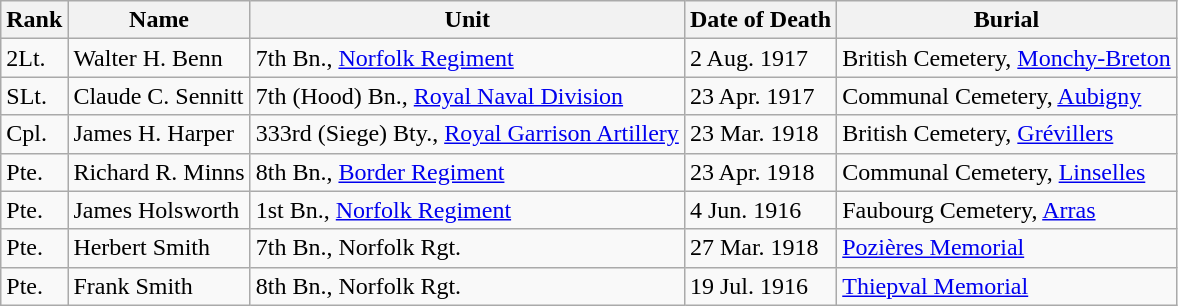<table class="wikitable">
<tr>
<th>Rank</th>
<th>Name</th>
<th>Unit</th>
<th>Date of Death</th>
<th>Burial</th>
</tr>
<tr>
<td>2Lt.</td>
<td>Walter H. Benn</td>
<td>7th Bn., <a href='#'>Norfolk Regiment</a></td>
<td>2 Aug. 1917</td>
<td>British Cemetery, <a href='#'>Monchy-Breton</a></td>
</tr>
<tr>
<td>SLt.</td>
<td>Claude C. Sennitt</td>
<td>7th (Hood) Bn., <a href='#'>Royal Naval Division</a></td>
<td>23 Apr. 1917</td>
<td>Communal Cemetery, <a href='#'>Aubigny</a></td>
</tr>
<tr>
<td>Cpl.</td>
<td>James H. Harper</td>
<td>333rd (Siege) Bty., <a href='#'>Royal Garrison Artillery</a></td>
<td>23 Mar. 1918</td>
<td>British Cemetery, <a href='#'>Grévillers</a></td>
</tr>
<tr>
<td>Pte.</td>
<td>Richard R. Minns</td>
<td>8th Bn., <a href='#'>Border Regiment</a></td>
<td>23 Apr. 1918</td>
<td>Communal Cemetery, <a href='#'>Linselles</a></td>
</tr>
<tr>
<td>Pte.</td>
<td>James Holsworth</td>
<td>1st Bn., <a href='#'>Norfolk Regiment</a></td>
<td>4 Jun. 1916</td>
<td>Faubourg Cemetery, <a href='#'>Arras</a></td>
</tr>
<tr>
<td>Pte.</td>
<td>Herbert Smith</td>
<td>7th Bn., Norfolk Rgt.</td>
<td>27 Mar. 1918</td>
<td><a href='#'>Pozières Memorial</a></td>
</tr>
<tr>
<td>Pte.</td>
<td>Frank Smith</td>
<td>8th Bn., Norfolk Rgt.</td>
<td>19 Jul. 1916</td>
<td><a href='#'>Thiepval Memorial</a></td>
</tr>
</table>
